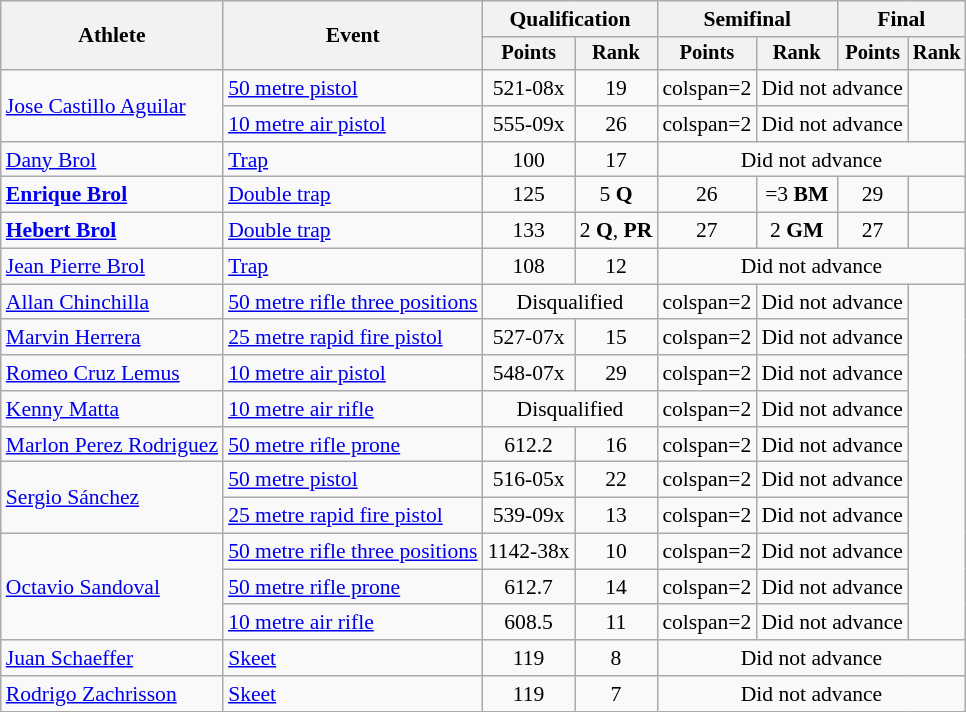<table class="wikitable" style="font-size:90%">
<tr>
<th rowspan="2">Athlete</th>
<th rowspan="2">Event</th>
<th colspan=2>Qualification</th>
<th colspan=2>Semifinal</th>
<th colspan=2>Final</th>
</tr>
<tr style="font-size:95%">
<th>Points</th>
<th>Rank</th>
<th>Points</th>
<th>Rank</th>
<th>Points</th>
<th>Rank</th>
</tr>
<tr align=center>
<td align=left rowspan=2><a href='#'>Jose Castillo Aguilar</a></td>
<td align=left><a href='#'>50 metre pistol</a></td>
<td>521-08x</td>
<td>19</td>
<td>colspan=2 </td>
<td colspan=2>Did not advance</td>
</tr>
<tr align=center>
<td align=left><a href='#'>10 metre air pistol</a></td>
<td>555-09x</td>
<td>26</td>
<td>colspan=2 </td>
<td colspan=2>Did not advance</td>
</tr>
<tr align=center>
<td align=left><a href='#'>Dany Brol</a></td>
<td align=left><a href='#'>Trap</a></td>
<td>100</td>
<td>17</td>
<td colspan=4>Did not advance</td>
</tr>
<tr align=center>
<td align=left><strong><a href='#'>Enrique Brol</a></strong></td>
<td align=left><a href='#'>Double trap</a></td>
<td>125</td>
<td>5 <strong>Q</strong></td>
<td>26</td>
<td>=3 <strong>BM</strong></td>
<td>29</td>
<td></td>
</tr>
<tr align=center>
<td align=left><strong><a href='#'>Hebert Brol</a></strong></td>
<td align=left><a href='#'>Double trap</a></td>
<td>133</td>
<td>2 <strong>Q</strong>, <strong>PR</strong></td>
<td>27</td>
<td>2 <strong>GM</strong></td>
<td>27</td>
<td></td>
</tr>
<tr align=center>
<td align=left><a href='#'>Jean Pierre Brol</a></td>
<td align=left><a href='#'>Trap</a></td>
<td>108</td>
<td>12</td>
<td colspan=4>Did not advance</td>
</tr>
<tr align=center>
<td align=left><a href='#'>Allan Chinchilla</a></td>
<td align=left><a href='#'>50 metre rifle three positions</a></td>
<td colspan=2>Disqualified</td>
<td>colspan=2 </td>
<td colspan=2>Did not advance</td>
</tr>
<tr align=center>
<td align=left><a href='#'>Marvin Herrera</a></td>
<td align=left><a href='#'>25 metre rapid fire pistol</a></td>
<td>527-07x</td>
<td>15</td>
<td>colspan=2 </td>
<td colspan=2>Did not advance</td>
</tr>
<tr align=center>
<td align=left><a href='#'>Romeo Cruz Lemus</a></td>
<td align=left><a href='#'>10 metre air pistol</a></td>
<td>548-07x</td>
<td>29</td>
<td>colspan=2 </td>
<td colspan=2>Did not advance</td>
</tr>
<tr align=center>
<td align=left><a href='#'>Kenny Matta</a></td>
<td align=left><a href='#'>10 metre air rifle</a></td>
<td colspan=2>Disqualified</td>
<td>colspan=2 </td>
<td colspan=2>Did not advance</td>
</tr>
<tr align=center>
<td align=left><a href='#'>Marlon Perez Rodriguez</a></td>
<td align=left><a href='#'>50 metre rifle prone</a></td>
<td>612.2</td>
<td>16</td>
<td>colspan=2 </td>
<td colspan=2>Did not advance</td>
</tr>
<tr align=center>
<td align=left rowspan=2><a href='#'>Sergio Sánchez</a></td>
<td align=left><a href='#'>50 metre pistol</a></td>
<td>516-05x</td>
<td>22</td>
<td>colspan=2 </td>
<td colspan=2>Did not advance</td>
</tr>
<tr align=center>
<td align=left><a href='#'>25 metre rapid fire pistol</a></td>
<td>539-09x</td>
<td>13</td>
<td>colspan=2 </td>
<td colspan=2>Did not advance</td>
</tr>
<tr align=center>
<td align=left rowspan=3><a href='#'>Octavio Sandoval</a></td>
<td align=left><a href='#'>50 metre rifle three positions</a></td>
<td>1142-38x</td>
<td>10</td>
<td>colspan=2 </td>
<td colspan=2>Did not advance</td>
</tr>
<tr align=center>
<td align=left><a href='#'>50 metre rifle prone</a></td>
<td>612.7</td>
<td>14</td>
<td>colspan=2 </td>
<td colspan=2>Did not advance</td>
</tr>
<tr align=center>
<td align=left><a href='#'>10 metre air rifle</a></td>
<td>608.5</td>
<td>11</td>
<td>colspan=2 </td>
<td colspan=2>Did not advance</td>
</tr>
<tr align=center>
<td align=left><a href='#'>Juan Schaeffer</a></td>
<td align=left><a href='#'>Skeet</a></td>
<td>119</td>
<td>8</td>
<td colspan=4>Did not advance</td>
</tr>
<tr align=center>
<td align=left><a href='#'>Rodrigo Zachrisson</a></td>
<td align=left><a href='#'>Skeet</a></td>
<td>119</td>
<td>7</td>
<td colspan=4>Did not advance</td>
</tr>
</table>
